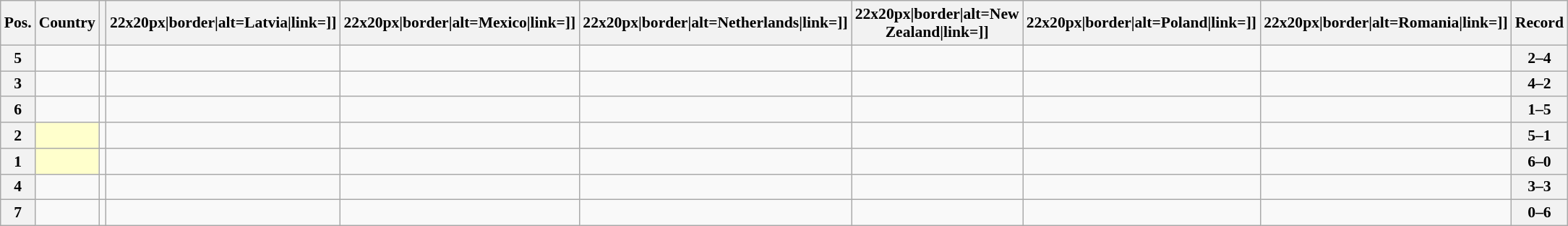<table class="wikitable sortable nowrap" style="text-align:center; font-size:0.9em;">
<tr>
<th>Pos.</th>
<th>Country</th>
<th></th>
<th [[Image:>22x20px|border|alt=Latvia|link=]]</th>
<th [[Image:>22x20px|border|alt=Mexico|link=]]</th>
<th [[Image:>22x20px|border|alt=Netherlands|link=]]</th>
<th [[Image:>22x20px|border|alt=New Zealand|link=]]</th>
<th [[Image:>22x20px|border|alt=Poland|link=]]</th>
<th [[Image:>22x20px|border|alt=Romania|link=]]</th>
<th>Record</th>
</tr>
<tr>
<th>5</th>
<td style="text-align:left;"></td>
<td></td>
<td></td>
<td></td>
<td></td>
<td></td>
<td></td>
<td></td>
<th>2–4</th>
</tr>
<tr>
<th>3</th>
<td style="text-align:left;"></td>
<td></td>
<td></td>
<td></td>
<td></td>
<td></td>
<td></td>
<td></td>
<th>4–2</th>
</tr>
<tr>
<th>6</th>
<td style="text-align:left;"></td>
<td></td>
<td></td>
<td></td>
<td></td>
<td></td>
<td></td>
<td></td>
<th>1–5</th>
</tr>
<tr>
<th>2</th>
<td style="text-align:left; background:#ffffcc;"></td>
<td></td>
<td></td>
<td></td>
<td></td>
<td></td>
<td></td>
<td></td>
<th>5–1</th>
</tr>
<tr>
<th>1</th>
<td style="text-align:left; background:#ffffcc;"></td>
<td></td>
<td></td>
<td></td>
<td></td>
<td></td>
<td></td>
<td></td>
<th>6–0</th>
</tr>
<tr>
<th>4</th>
<td style="text-align:left;"></td>
<td></td>
<td></td>
<td></td>
<td></td>
<td></td>
<td></td>
<td></td>
<th>3–3</th>
</tr>
<tr>
<th>7</th>
<td style="text-align:left;"></td>
<td></td>
<td></td>
<td></td>
<td></td>
<td></td>
<td></td>
<td></td>
<th>0–6</th>
</tr>
</table>
